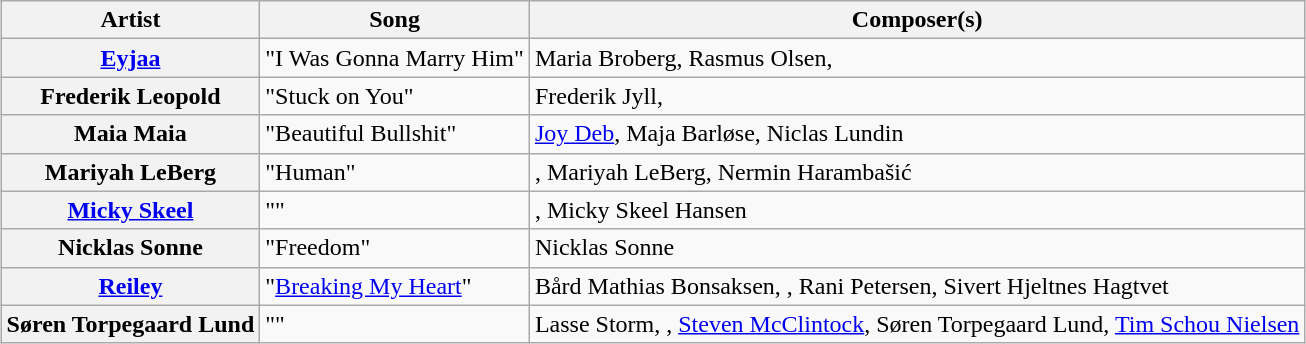<table class="sortable wikitable plainrowheaders" style="margin: 1em auto 1em auto">
<tr>
<th scope="col">Artist</th>
<th scope="col">Song</th>
<th scope="col">Composer(s)</th>
</tr>
<tr>
<th scope="row"><a href='#'>Eyjaa</a></th>
<td>"I Was Gonna Marry Him"</td>
<td>Maria Broberg, Rasmus Olsen, </td>
</tr>
<tr>
<th scope="row">Frederik Leopold</th>
<td>"Stuck on You"</td>
<td>Frederik Jyll, </td>
</tr>
<tr>
<th scope="row">Maia Maia</th>
<td>"Beautiful Bullshit"</td>
<td><a href='#'>Joy Deb</a>, Maja Barløse, Niclas Lundin</td>
</tr>
<tr>
<th scope="row">Mariyah LeBerg</th>
<td>"Human"</td>
<td>, Mariyah LeBerg, Nermin Harambašić</td>
</tr>
<tr>
<th scope="row"><a href='#'>Micky Skeel</a></th>
<td>""</td>
<td>, Micky Skeel Hansen</td>
</tr>
<tr>
<th scope="row">Nicklas Sonne</th>
<td>"Freedom"</td>
<td>Nicklas Sonne</td>
</tr>
<tr>
<th scope="row"><a href='#'>Reiley</a></th>
<td>"<a href='#'>Breaking My Heart</a>"</td>
<td>Bård Mathias Bonsaksen, , Rani Petersen, Sivert Hjeltnes Hagtvet</td>
</tr>
<tr>
<th scope="row">Søren Torpegaard Lund</th>
<td>""</td>
<td>Lasse Storm, , <a href='#'>Steven McClintock</a>, Søren Torpegaard Lund, <a href='#'>Tim Schou Nielsen</a></td>
</tr>
</table>
